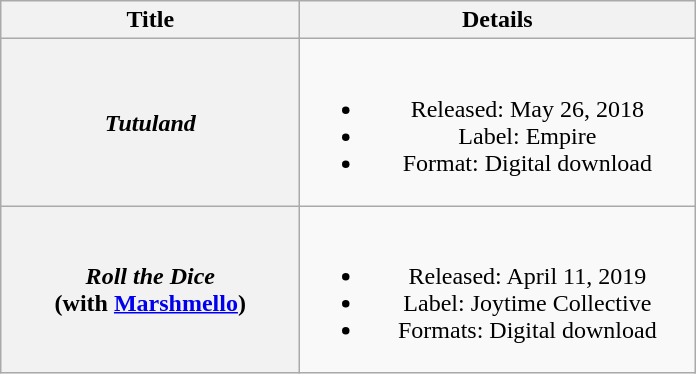<table class="wikitable plainrowheaders" style="text-align:center;">
<tr>
<th scope="col" style="width:12em;">Title</th>
<th scope="col" style="width:16em;">Details</th>
</tr>
<tr>
<th scope="row"><em>Tutuland</em><br></th>
<td><br><ul><li>Released: May 26, 2018</li><li>Label: Empire</li><li>Format: Digital download</li></ul></td>
</tr>
<tr>
<th scope="row"><em>Roll the Dice</em><br><span>(with <a href='#'>Marshmello</a>)</span></th>
<td><br><ul><li>Released: April 11, 2019</li><li>Label: Joytime Collective</li><li>Formats: Digital download</li></ul></td>
</tr>
</table>
